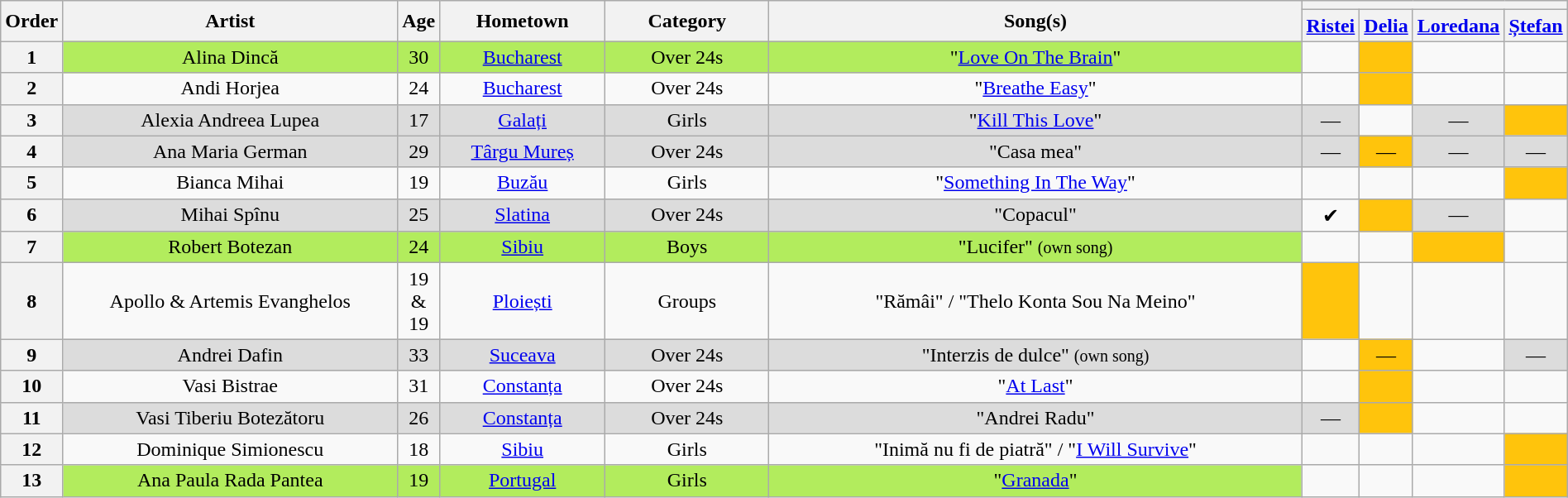<table class="wikitable" style="text-align:center;width:100%;max-width:115em;margin:auto">
<tr>
<th rowspan="2" style="width:3em">Order</th>
<th rowspan="2" style="width:23%">Artist</th>
<th rowspan="2" style="width:3em">Age</th>
<th rowspan="2" style="width:11%">Hometown</th>
<th rowspan="2" style="width:11%">Category</th>
<th rowspan="2" style="width:37%">Song(s)</th>
<th colspan="4"></th>
</tr>
<tr>
<th><a href='#'>Ristei</a></th>
<th><a href='#'>Delia</a></th>
<th><a href='#'>Loredana</a></th>
<th><a href='#'>Ștefan</a></th>
</tr>
<tr>
<th>1</th>
<td bgcolor="#B2EC5D">Alina Dincă</td>
<td bgcolor="#B2EC5D">30</td>
<td bgcolor="#B2EC5D"><a href='#'>Bucharest</a></td>
<td bgcolor="#B2EC5D">Over 24s</td>
<td bgcolor="#B2EC5D">"<a href='#'>Love On The Brain</a>"</td>
<td></td>
<td bgcolor="#ffc40c"></td>
<td></td>
<td></td>
</tr>
<tr>
<th>2</th>
<td>Andi Horjea</td>
<td>24</td>
<td><a href='#'>Bucharest</a></td>
<td>Over 24s</td>
<td>"<a href='#'>Breathe Easy</a>"</td>
<td></td>
<td bgcolor="#ffc40c"></td>
<td></td>
<td></td>
</tr>
<tr>
<th>3</th>
<td bgcolor="#dcdcdc">Alexia Andreea Lupea</td>
<td bgcolor="#dcdcdc">17</td>
<td bgcolor="#dcdcdc"><a href='#'>Galați</a></td>
<td bgcolor="#dcdcdc">Girls</td>
<td bgcolor="#dcdcdc">"<a href='#'>Kill This Love</a>"</td>
<td bgcolor="#dcdcdc">—</td>
<td></td>
<td bgcolor="#dcdcdc">—</td>
<td bgcolor="#ffc40c"></td>
</tr>
<tr>
<th>4</th>
<td bgcolor="#dcdcdc">Ana Maria German</td>
<td bgcolor="#dcdcdc">29</td>
<td bgcolor="#dcdcdc"><a href='#'>Târgu Mureș</a></td>
<td bgcolor="#dcdcdc">Over 24s</td>
<td bgcolor="#dcdcdc">"Casa mea"</td>
<td bgcolor="#dcdcdc">—</td>
<td bgcolor="#ffc40c">—</td>
<td bgcolor="#dcdcdc">—</td>
<td bgcolor="#dcdcdc">—</td>
</tr>
<tr>
<th>5</th>
<td>Bianca Mihai</td>
<td>19</td>
<td><a href='#'>Buzău</a></td>
<td>Girls</td>
<td>"<a href='#'>Something In The Way</a>"</td>
<td></td>
<td></td>
<td></td>
<td bgcolor="#ffc40c"></td>
</tr>
<tr>
<th>6</th>
<td bgcolor="#dcdcdc">Mihai Spînu</td>
<td bgcolor="#dcdcdc">25</td>
<td bgcolor="#dcdcdc"><a href='#'>Slatina</a></td>
<td bgcolor="#dcdcdc">Over 24s</td>
<td bgcolor="#dcdcdc">"Copacul"</td>
<td>✔</td>
<td bgcolor="#ffc40c"></td>
<td bgcolor="#dcdcdc">—</td>
<td></td>
</tr>
<tr>
<th>7</th>
<td bgcolor="#B2EC5D">Robert Botezan</td>
<td bgcolor="#B2EC5D">24</td>
<td bgcolor="#B2EC5D"><a href='#'>Sibiu</a></td>
<td bgcolor="#B2EC5D">Boys</td>
<td bgcolor="#B2EC5D">"Lucifer" <small>(own song)</small></td>
<td></td>
<td></td>
<td bgcolor="#ffc40c"></td>
<td></td>
</tr>
<tr>
<th>8</th>
<td>Apollo & Artemis Evanghelos</td>
<td>19 & 19</td>
<td><a href='#'>Ploiești</a></td>
<td>Groups</td>
<td>"Rămâi" / "Thelo Konta Sou Na Meino"</td>
<td bgcolor="#ffc40c"></td>
<td></td>
<td></td>
<td></td>
</tr>
<tr>
<th>9</th>
<td bgcolor="#dcdcdc">Andrei Dafin</td>
<td bgcolor="#dcdcdc">33</td>
<td bgcolor="#dcdcdc"><a href='#'>Suceava</a></td>
<td bgcolor="#dcdcdc">Over 24s</td>
<td bgcolor="#dcdcdc">"Interzis de dulce" <small>(own song)</small></td>
<td></td>
<td bgcolor="#ffc40c">—</td>
<td></td>
<td bgcolor="#dcdcdc">—</td>
</tr>
<tr>
<th>10</th>
<td>Vasi Bistrae</td>
<td>31</td>
<td><a href='#'>Constanța</a></td>
<td>Over 24s</td>
<td>"<a href='#'>At Last</a>"</td>
<td></td>
<td bgcolor="#ffc40c"></td>
<td></td>
<td></td>
</tr>
<tr>
<th>11</th>
<td bgcolor="#dcdcdc">Vasi Tiberiu Botezătoru</td>
<td bgcolor="#dcdcdc">26</td>
<td bgcolor="#dcdcdc"><a href='#'>Constanța</a></td>
<td bgcolor="#dcdcdc">Over 24s</td>
<td bgcolor="#dcdcdc">"Andrei Radu"</td>
<td bgcolor="#dcdcdc">—</td>
<td bgcolor="#ffc40c"></td>
<td></td>
<td></td>
</tr>
<tr>
<th>12</th>
<td>Dominique Simionescu</td>
<td>18</td>
<td><a href='#'>Sibiu</a></td>
<td>Girls</td>
<td>"Inimă nu fi de piatră" / "<a href='#'>I Will Survive</a>"</td>
<td></td>
<td></td>
<td></td>
<td bgcolor="#ffc40c"></td>
</tr>
<tr>
<th>13</th>
<td bgcolor="#B2EC5D">Ana Paula Rada Pantea</td>
<td bgcolor="#B2EC5D">19</td>
<td bgcolor="#B2EC5D"><a href='#'>Portugal</a></td>
<td bgcolor="#B2EC5D">Girls</td>
<td bgcolor="#B2EC5D">"<a href='#'>Granada</a>"</td>
<td></td>
<td></td>
<td></td>
<td bgcolor="#ffc40c"></td>
</tr>
</table>
